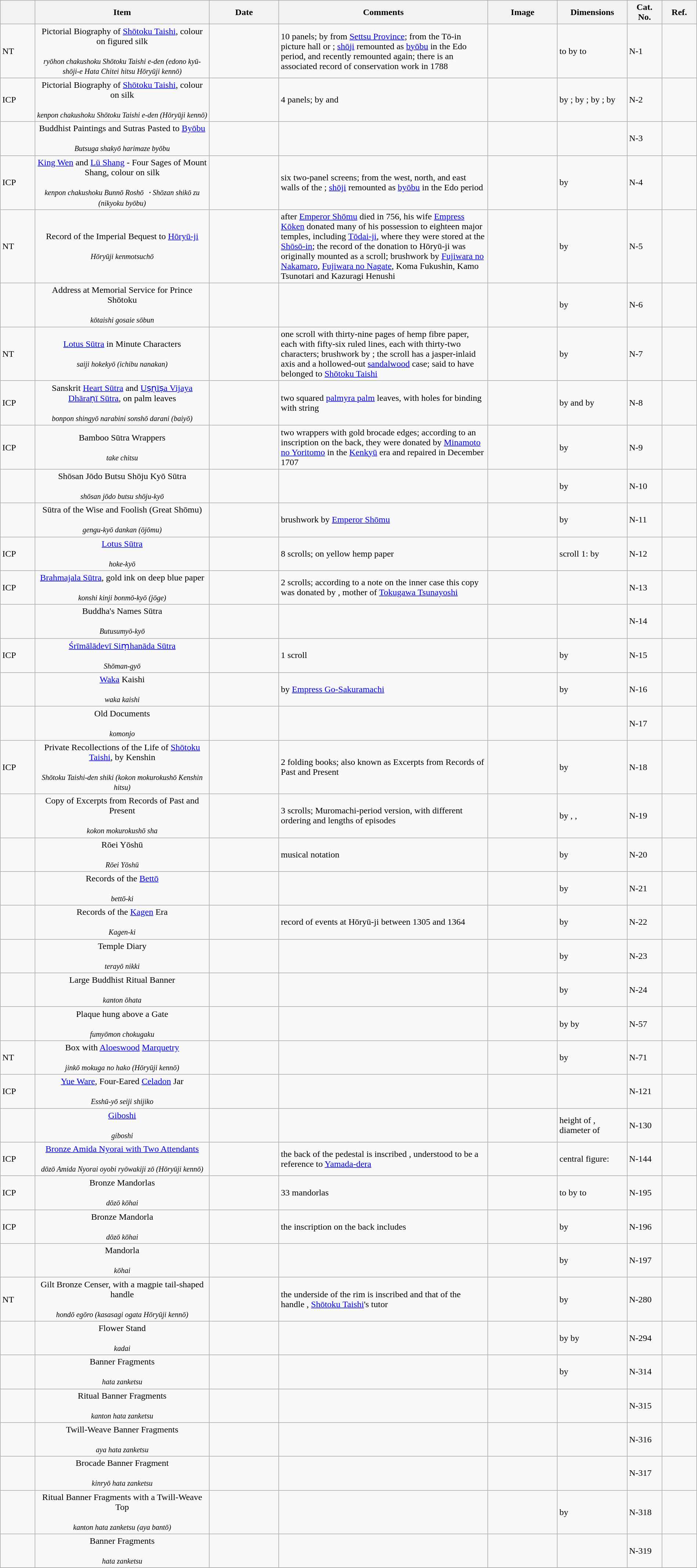<table class="wikitable sortable"  style="width:100%;">
<tr>
<th width="5%" align="left"></th>
<th width="25%" align="left">Item</th>
<th width="10%" align="left" data-sort-type="number">Date</th>
<th width="30%" align="left" class="unsortable">Comments</th>
<th width="10%" align="left" class="unsortable">Image</th>
<th width="10%" align="left" class="unsortable">Dimensions</th>
<th width="5%" align="left" class="unsortable">Cat. No.</th>
<th width="5%" align="left" class="unsortable">Ref.</th>
</tr>
<tr>
<td>NT</td>
<td align="center">Pictorial Biography of <a href='#'>Shōtoku Taishi</a>, colour on figured silk<br><br><small><em>ryōhon chakushoku Shōtoku Taishi e-den (edono kyū-shōji-e Hata Chitei hitsu Hōryūji kennō)</em></small></td>
<td></td>
<td>10 panels; by  from <a href='#'>Settsu Province</a>; from the Tō-in picture hall or ; <a href='#'>shōji</a> remounted as <a href='#'>byōbu</a> in the Edo period, and recently remounted again; there is an associated record of conservation work in 1788</td>
<td>    </td>
<td> to  by  to </td>
<td>N-1</td>
<td> </td>
</tr>
<tr>
<td>ICP</td>
<td align="center">Pictorial Biography of <a href='#'>Shōtoku Taishi</a>, colour on silk<br><br><small><em>kenpon chakushoku Shōtoku Taishi e-den (Hōryūji kennō)</em></small></td>
<td></td>
<td>4 panels; by  and </td>
<td>   </td>
<td> by ;  by ;  by ;  by </td>
<td>N-2</td>
<td> </td>
</tr>
<tr>
<td></td>
<td align="center">Buddhist Paintings and Sutras Pasted to <a href='#'>Byōbu</a><br><br><small><em>Butsuga shakyō harimaze byōbu</em></small></td>
<td></td>
<td></td>
<td></td>
<td></td>
<td>N-3</td>
<td></td>
</tr>
<tr>
<td>ICP</td>
<td align="center"><a href='#'>King Wen</a> and <a href='#'>Lü Shang</a> - Four Sages of Mount Shang, colour on silk<br><br><small><em>kenpon chakushoku Bunnō Roshō ・Shōzan shikō zu (nikyoku byōbu)</em></small></td>
<td></td>
<td>six two-panel screens; from the west, north, and east walls of the ; <a href='#'>shōji</a> remounted as <a href='#'>byōbu</a> in the Edo period</td>
<td>     </td>
<td> by </td>
<td>N-4</td>
<td> </td>
</tr>
<tr>
<td>NT</td>
<td align="center">Record of the Imperial Bequest to <a href='#'>Hōryū-ji</a><br><br><small><em>Hōryūji kenmotsuchō</em></small></td>
<td></td>
<td>after <a href='#'>Emperor Shōmu</a> died in 756, his wife <a href='#'>Empress Kōken</a> donated many of his possession to eighteen major temples, including <a href='#'>Tōdai-ji</a>, where they were stored at the <a href='#'>Shōsō-in</a>; the record of the donation to Hōryū-ji was originally mounted as a scroll; brushwork by <a href='#'>Fujiwara no Nakamaro</a>, <a href='#'>Fujiwara no Nagate</a>, Koma Fukushin, Kamo Tsunotari and Kazuragi Henushi</td>
<td></td>
<td> by </td>
<td>N-5</td>
<td> </td>
</tr>
<tr>
<td></td>
<td align="center">Address at Memorial Service for Prince Shōtoku<br><br><small><em>kōtaishi gosaie sōbun</em></small></td>
<td></td>
<td></td>
<td></td>
<td> by </td>
<td>N-6</td>
<td></td>
</tr>
<tr>
<td>NT</td>
<td align="center"><a href='#'>Lotus Sūtra</a> in Minute Characters<br><br><small><em>saiji hokekyō (ichibu nanakan)</em></small></td>
<td></td>
<td>one scroll with thirty-nine pages of hemp fibre paper, each with fifty-six ruled lines, each with thirty-two characters; brushwork by ; the scroll has a jasper-inlaid axis and a hollowed-out <a href='#'>sandalwood</a> case; said to have belonged to <a href='#'>Shōtoku Taishi</a></td>
<td></td>
<td> by </td>
<td>N-7</td>
<td> </td>
</tr>
<tr>
<td>ICP</td>
<td align="center">Sanskrit <a href='#'>Heart Sūtra</a> and <a href='#'>Uṣṇīṣa Vijaya Dhāraṇī Sūtra</a>, on palm leaves<br><br><small><em>bonpon shingyō narabini sonshō darani (baiyō)</em></small></td>
<td></td>
<td>two squared <a href='#'>palmyra palm</a> leaves, with holes for binding with string</td>
<td> </td>
<td> by  and  by </td>
<td>N-8</td>
<td> </td>
</tr>
<tr>
<td>ICP</td>
<td align="center">Bamboo Sūtra Wrappers<br><br><small><em>take chitsu</em></small></td>
<td></td>
<td>two wrappers with gold brocade edges; according to an inscription on the back, they were donated by <a href='#'>Minamoto no Yoritomo</a> in the <a href='#'>Kenkyū</a> era and repaired in December 1707</td>
<td></td>
<td> by </td>
<td>N-9</td>
<td> </td>
</tr>
<tr>
<td></td>
<td align="center">Shōsan Jōdo Butsu Shōju Kyō Sūtra<br><br><small><em>shōsan jōdo butsu shōju-kyō</em></small></td>
<td></td>
<td></td>
<td></td>
<td> by </td>
<td>N-10</td>
<td></td>
</tr>
<tr>
<td></td>
<td align="center">Sūtra of the Wise and Foolish (Great Shōmu)<br><br><small><em>gengu-kyō dankan (ōjōmu)</em></small></td>
<td></td>
<td>brushwork by <a href='#'>Emperor Shōmu</a></td>
<td></td>
<td> by </td>
<td>N-11</td>
<td></td>
</tr>
<tr>
<td>ICP</td>
<td align="center"><a href='#'>Lotus Sūtra</a><br><br><small><em>hoke-kyō</em></small></td>
<td></td>
<td>8 scrolls; on yellow hemp paper</td>
<td></td>
<td>scroll 1:  by </td>
<td>N-12</td>
<td> </td>
</tr>
<tr>
<td>ICP</td>
<td align="center"><a href='#'>Brahmajala Sūtra</a>, gold ink on deep blue paper<br><br><small><em>konshi kinji bonmō-kyō (jōge)</em></small></td>
<td></td>
<td>2 scrolls; according to a note on the inner case this copy was donated by , mother of <a href='#'>Tokugawa Tsunayoshi</a></td>
<td></td>
<td></td>
<td>N-13</td>
<td> </td>
</tr>
<tr>
<td></td>
<td align="center">Buddha's Names Sūtra<br><br><small><em>Butusumyō-kyō</em></small></td>
<td></td>
<td></td>
<td></td>
<td></td>
<td>N-14</td>
<td></td>
</tr>
<tr>
<td>ICP</td>
<td align="center"><a href='#'>Śrīmālādevī Siṃhanāda Sūtra</a><br><br><small><em>Shōman-gyō</em></small></td>
<td></td>
<td>1 scroll</td>
<td></td>
<td> by </td>
<td>N-15</td>
<td></td>
</tr>
<tr>
<td></td>
<td align="center"><a href='#'>Waka</a> Kaishi<br><br><small><em>waka kaishi</em></small></td>
<td></td>
<td>by <a href='#'>Empress Go-Sakuramachi</a></td>
<td></td>
<td> by </td>
<td>N-16</td>
<td></td>
</tr>
<tr>
<td></td>
<td align="center">Old Documents<br><br><small><em>komonjo</em></small></td>
<td></td>
<td></td>
<td></td>
<td></td>
<td>N-17</td>
<td></td>
</tr>
<tr>
<td>ICP</td>
<td align="center">Private Recollections of the Life of <a href='#'>Shōtoku Taishi</a>, by Kenshin<br><br><small><em>Shōtoku Taishi-den shiki (kokon mokurokushō Kenshin hitsu)</em></small></td>
<td></td>
<td>2 folding books; also known as Excerpts from Records of Past and Present</td>
<td></td>
<td> by </td>
<td>N-18</td>
<td> </td>
</tr>
<tr>
<td></td>
<td align="center">Copy of Excerpts from Records of Past and Present<br><br><small><em>kokon mokurokushō sha</em></small></td>
<td></td>
<td>3 scrolls; Muromachi-period version, with different ordering and lengths of episodes</td>
<td></td>
<td> by , , </td>
<td>N-19</td>
<td></td>
</tr>
<tr>
<td></td>
<td align="center">Rōei Yōshū<br><br><small><em>Rōei Yōshū</em></small></td>
<td></td>
<td>musical notation</td>
<td></td>
<td> by </td>
<td>N-20</td>
<td></td>
</tr>
<tr>
<td></td>
<td align="center">Records of the <a href='#'>Bettō</a><br><br><small><em>bettō-ki</em></small></td>
<td></td>
<td></td>
<td></td>
<td> by </td>
<td>N-21</td>
<td></td>
</tr>
<tr>
<td></td>
<td align="center">Records of the <a href='#'>Kagen</a> Era<br><br><small><em>Kagen-ki</em></small></td>
<td></td>
<td>record of events at Hōryū-ji between 1305 and 1364</td>
<td></td>
<td> by </td>
<td>N-22</td>
<td></td>
</tr>
<tr>
<td></td>
<td align="center">Temple Diary<br><br><small><em>terayō nikki</em></small></td>
<td></td>
<td></td>
<td></td>
<td> by </td>
<td>N-23</td>
<td></td>
</tr>
<tr>
<td></td>
<td align="center">Large Buddhist Ritual Banner<br><br><small><em>kanton ōhata</em></small></td>
<td></td>
<td></td>
<td></td>
<td> by </td>
<td>N-24</td>
<td></td>
</tr>
<tr>
<td></td>
<td align="center">Plaque hung above a Gate<br><br><small><em>fumyōmon chokugaku</em></small></td>
<td></td>
<td></td>
<td></td>
<td> by  by </td>
<td>N-57</td>
<td></td>
</tr>
<tr>
<td>NT</td>
<td align="center">Box with <a href='#'>Aloeswood</a> <a href='#'>Marquetry</a><br><br><small><em>jinkō mokuga no hako (Hōryūji kennō)</em></small></td>
<td></td>
<td></td>
<td></td>
<td> by </td>
<td>N-71</td>
<td> </td>
</tr>
<tr>
<td>ICP</td>
<td align="center"><a href='#'>Yue Ware</a>, Four-Eared <a href='#'>Celadon</a> Jar<br><br><small><em>Esshū-yō seiji shijiko</em></small></td>
<td></td>
<td></td>
<td></td>
<td></td>
<td>N-121</td>
<td> </td>
</tr>
<tr>
<td></td>
<td align="center"><a href='#'>Giboshi</a><br><br><small><em>giboshi</em></small></td>
<td></td>
<td></td>
<td></td>
<td>height of , diameter of </td>
<td>N-130</td>
<td></td>
</tr>
<tr>
<td>ICP</td>
<td align="center"><a href='#'>Bronze Amida Nyorai with Two Attendants</a><br><br><small><em>dōzō Amida Nyorai oyobi ryōwakiji zō (Hōryūji kennō)</em></small></td>
<td></td>
<td>the back of the pedestal is inscribed , understood to be a reference to <a href='#'>Yamada-dera</a></td>
<td></td>
<td>central figure: </td>
<td>N-144</td>
<td> </td>
</tr>
<tr>
<td>ICP</td>
<td align="center">Bronze Mandorlas<br><br><small><em>dōzō kōhai</em></small></td>
<td></td>
<td>33 mandorlas</td>
<td>                            </td>
<td> to  by  to </td>
<td>N-195</td>
<td> </td>
</tr>
<tr>
<td>ICP</td>
<td align="center">Bronze Mandorla<br><br><small><em>dōzō kōhai</em></small></td>
<td></td>
<td>the inscription on the back includes </td>
<td></td>
<td> by </td>
<td>N-196</td>
<td> </td>
</tr>
<tr>
<td></td>
<td align="center">Mandorla<br><br><small><em>kōhai</em></small></td>
<td></td>
<td></td>
<td></td>
<td> by </td>
<td>N-197</td>
<td></td>
</tr>
<tr>
<td>NT</td>
<td align="center">Gilt Bronze Censer, with a magpie tail-shaped handle<br><br><small><em>hondō egōro (kasasagi ogata Hōryūji kennō)</em></small></td>
<td></td>
<td>the underside of the rim is inscribed  and that of the handle , <a href='#'>Shōtoku Taishi</a>'s tutor</td>
<td></td>
<td> by </td>
<td>N-280</td>
<td> </td>
</tr>
<tr>
<td></td>
<td align="center">Flower Stand<br><br><small><em>kadai</em></small></td>
<td></td>
<td></td>
<td></td>
<td> by  by </td>
<td>N-294</td>
<td></td>
</tr>
<tr>
<td></td>
<td align="center">Banner Fragments<br><br><small><em>hata zanketsu</em></small></td>
<td></td>
<td></td>
<td></td>
<td> by </td>
<td>N-314</td>
<td></td>
</tr>
<tr>
<td></td>
<td align="center">Ritual Banner Fragments<br><br><small><em>kanton hata zanketsu</em></small></td>
<td></td>
<td></td>
<td></td>
<td></td>
<td>N-315</td>
<td></td>
</tr>
<tr>
<td></td>
<td align="center">Twill-Weave Banner Fragments<br><br><small><em>aya hata zanketsu</em></small></td>
<td></td>
<td></td>
<td></td>
<td></td>
<td>N-316</td>
<td></td>
</tr>
<tr>
<td></td>
<td align="center">Brocade Banner Fragment<br><br><small><em>kinryō hata zanketsu</em></small></td>
<td></td>
<td></td>
<td></td>
<td></td>
<td>N-317</td>
<td></td>
</tr>
<tr>
<td></td>
<td align="center">Ritual Banner Fragments with a Twill-Weave Top<br><br><small><em>kanton hata zanketsu (aya bantō)</em></small></td>
<td></td>
<td></td>
<td></td>
<td> by </td>
<td>N-318</td>
<td></td>
</tr>
<tr>
<td></td>
<td align="center">Banner Fragments<br><br><small><em>hata zanketsu</em></small></td>
<td></td>
<td></td>
<td></td>
<td></td>
<td>N-319</td>
<td></td>
</tr>
<tr>
</tr>
</table>
